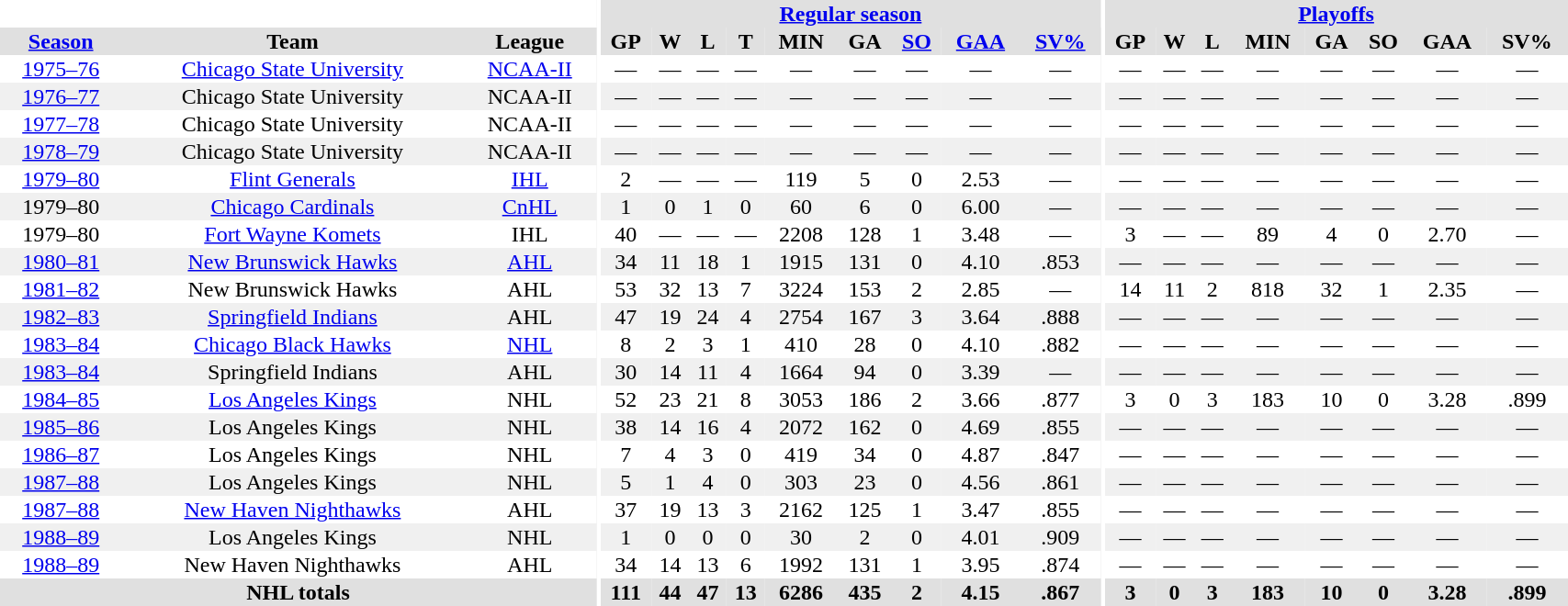<table border="0" cellpadding="1" cellspacing="0" style="width:90%; text-align:center;">
<tr bgcolor="#e0e0e0">
<th colspan="3" bgcolor="#ffffff"></th>
<th rowspan="99" bgcolor="#ffffff"></th>
<th colspan="9" bgcolor="#e0e0e0"><a href='#'>Regular season</a></th>
<th rowspan="99" bgcolor="#ffffff"></th>
<th colspan="8" bgcolor="#e0e0e0"><a href='#'>Playoffs</a></th>
</tr>
<tr bgcolor="#e0e0e0">
<th><a href='#'>Season</a></th>
<th>Team</th>
<th>League</th>
<th>GP</th>
<th>W</th>
<th>L</th>
<th>T</th>
<th>MIN</th>
<th>GA</th>
<th><a href='#'>SO</a></th>
<th><a href='#'>GAA</a></th>
<th><a href='#'>SV%</a></th>
<th>GP</th>
<th>W</th>
<th>L</th>
<th>MIN</th>
<th>GA</th>
<th>SO</th>
<th>GAA</th>
<th>SV%</th>
</tr>
<tr>
<td><a href='#'>1975–76</a></td>
<td><a href='#'>Chicago State University</a></td>
<td><a href='#'>NCAA-II</a></td>
<td>—</td>
<td>—</td>
<td>—</td>
<td>—</td>
<td>—</td>
<td>—</td>
<td>—</td>
<td>—</td>
<td>—</td>
<td>—</td>
<td>—</td>
<td>—</td>
<td>—</td>
<td>—</td>
<td>—</td>
<td>—</td>
<td>—</td>
</tr>
<tr bgcolor="#f0f0f0">
<td><a href='#'>1976–77</a></td>
<td>Chicago State University</td>
<td>NCAA-II</td>
<td>—</td>
<td>—</td>
<td>—</td>
<td>—</td>
<td>—</td>
<td>—</td>
<td>—</td>
<td>—</td>
<td>—</td>
<td>—</td>
<td>—</td>
<td>—</td>
<td>—</td>
<td>—</td>
<td>—</td>
<td>—</td>
<td>—</td>
</tr>
<tr>
<td><a href='#'>1977–78</a></td>
<td>Chicago State University</td>
<td>NCAA-II</td>
<td>—</td>
<td>—</td>
<td>—</td>
<td>—</td>
<td>—</td>
<td>—</td>
<td>—</td>
<td>—</td>
<td>—</td>
<td>—</td>
<td>—</td>
<td>—</td>
<td>—</td>
<td>—</td>
<td>—</td>
<td>—</td>
<td>—</td>
</tr>
<tr bgcolor="#f0f0f0">
<td><a href='#'>1978–79</a></td>
<td>Chicago State University</td>
<td>NCAA-II</td>
<td>—</td>
<td>—</td>
<td>—</td>
<td>—</td>
<td>—</td>
<td>—</td>
<td>—</td>
<td>—</td>
<td>—</td>
<td>—</td>
<td>—</td>
<td>—</td>
<td>—</td>
<td>—</td>
<td>—</td>
<td>—</td>
<td>—</td>
</tr>
<tr>
<td><a href='#'>1979–80</a></td>
<td><a href='#'>Flint Generals</a></td>
<td><a href='#'>IHL</a></td>
<td>2</td>
<td>—</td>
<td>—</td>
<td>—</td>
<td>119</td>
<td>5</td>
<td>0</td>
<td>2.53</td>
<td>—</td>
<td>—</td>
<td>—</td>
<td>—</td>
<td>—</td>
<td>—</td>
<td>—</td>
<td>—</td>
<td>—</td>
</tr>
<tr bgcolor="#f0f0f0">
<td>1979–80</td>
<td><a href='#'>Chicago Cardinals</a></td>
<td><a href='#'>CnHL</a></td>
<td>1</td>
<td>0</td>
<td>1</td>
<td>0</td>
<td>60</td>
<td>6</td>
<td>0</td>
<td>6.00</td>
<td>—</td>
<td>—</td>
<td>—</td>
<td>—</td>
<td>—</td>
<td>—</td>
<td>—</td>
<td>—</td>
<td>—</td>
</tr>
<tr>
<td>1979–80</td>
<td><a href='#'>Fort Wayne Komets</a></td>
<td>IHL</td>
<td>40</td>
<td>—</td>
<td>—</td>
<td>—</td>
<td>2208</td>
<td>128</td>
<td>1</td>
<td>3.48</td>
<td>—</td>
<td>3</td>
<td>—</td>
<td>—</td>
<td>89</td>
<td>4</td>
<td>0</td>
<td>2.70</td>
<td>—</td>
</tr>
<tr bgcolor="#f0f0f0">
<td><a href='#'>1980–81</a></td>
<td><a href='#'>New Brunswick Hawks</a></td>
<td><a href='#'>AHL</a></td>
<td>34</td>
<td>11</td>
<td>18</td>
<td>1</td>
<td>1915</td>
<td>131</td>
<td>0</td>
<td>4.10</td>
<td>.853</td>
<td>—</td>
<td>—</td>
<td>—</td>
<td>—</td>
<td>—</td>
<td>—</td>
<td>—</td>
<td>—</td>
</tr>
<tr>
<td><a href='#'>1981–82</a></td>
<td>New Brunswick Hawks</td>
<td>AHL</td>
<td>53</td>
<td>32</td>
<td>13</td>
<td>7</td>
<td>3224</td>
<td>153</td>
<td>2</td>
<td>2.85</td>
<td>—</td>
<td>14</td>
<td>11</td>
<td>2</td>
<td>818</td>
<td>32</td>
<td>1</td>
<td>2.35</td>
<td>—</td>
</tr>
<tr bgcolor="#f0f0f0">
<td><a href='#'>1982–83</a></td>
<td><a href='#'>Springfield Indians</a></td>
<td>AHL</td>
<td>47</td>
<td>19</td>
<td>24</td>
<td>4</td>
<td>2754</td>
<td>167</td>
<td>3</td>
<td>3.64</td>
<td>.888</td>
<td>—</td>
<td>—</td>
<td>—</td>
<td>—</td>
<td>—</td>
<td>—</td>
<td>—</td>
<td>—</td>
</tr>
<tr>
<td><a href='#'>1983–84</a></td>
<td><a href='#'>Chicago Black Hawks</a></td>
<td><a href='#'>NHL</a></td>
<td>8</td>
<td>2</td>
<td>3</td>
<td>1</td>
<td>410</td>
<td>28</td>
<td>0</td>
<td>4.10</td>
<td>.882</td>
<td>—</td>
<td>—</td>
<td>—</td>
<td>—</td>
<td>—</td>
<td>—</td>
<td>—</td>
<td>—</td>
</tr>
<tr bgcolor="#f0f0f0">
<td><a href='#'>1983–84</a></td>
<td>Springfield Indians</td>
<td>AHL</td>
<td>30</td>
<td>14</td>
<td>11</td>
<td>4</td>
<td>1664</td>
<td>94</td>
<td>0</td>
<td>3.39</td>
<td>—</td>
<td>—</td>
<td>—</td>
<td>—</td>
<td>—</td>
<td>—</td>
<td>—</td>
<td>—</td>
<td>—</td>
</tr>
<tr>
<td><a href='#'>1984–85</a></td>
<td><a href='#'>Los Angeles Kings</a></td>
<td>NHL</td>
<td>52</td>
<td>23</td>
<td>21</td>
<td>8</td>
<td>3053</td>
<td>186</td>
<td>2</td>
<td>3.66</td>
<td>.877</td>
<td>3</td>
<td>0</td>
<td>3</td>
<td>183</td>
<td>10</td>
<td>0</td>
<td>3.28</td>
<td>.899</td>
</tr>
<tr bgcolor="#f0f0f0">
<td><a href='#'>1985–86</a></td>
<td>Los Angeles Kings</td>
<td>NHL</td>
<td>38</td>
<td>14</td>
<td>16</td>
<td>4</td>
<td>2072</td>
<td>162</td>
<td>0</td>
<td>4.69</td>
<td>.855</td>
<td>—</td>
<td>—</td>
<td>—</td>
<td>—</td>
<td>—</td>
<td>—</td>
<td>—</td>
<td>—</td>
</tr>
<tr>
<td><a href='#'>1986–87</a></td>
<td>Los Angeles Kings</td>
<td>NHL</td>
<td>7</td>
<td>4</td>
<td>3</td>
<td>0</td>
<td>419</td>
<td>34</td>
<td>0</td>
<td>4.87</td>
<td>.847</td>
<td>—</td>
<td>—</td>
<td>—</td>
<td>—</td>
<td>—</td>
<td>—</td>
<td>—</td>
<td>—</td>
</tr>
<tr bgcolor="#f0f0f0">
<td><a href='#'>1987–88</a></td>
<td>Los Angeles Kings</td>
<td>NHL</td>
<td>5</td>
<td>1</td>
<td>4</td>
<td>0</td>
<td>303</td>
<td>23</td>
<td>0</td>
<td>4.56</td>
<td>.861</td>
<td>—</td>
<td>—</td>
<td>—</td>
<td>—</td>
<td>—</td>
<td>—</td>
<td>—</td>
<td>—</td>
</tr>
<tr>
<td><a href='#'>1987–88</a></td>
<td><a href='#'>New Haven Nighthawks</a></td>
<td>AHL</td>
<td>37</td>
<td>19</td>
<td>13</td>
<td>3</td>
<td>2162</td>
<td>125</td>
<td>1</td>
<td>3.47</td>
<td>.855</td>
<td>—</td>
<td>—</td>
<td>—</td>
<td>—</td>
<td>—</td>
<td>—</td>
<td>—</td>
<td>—</td>
</tr>
<tr bgcolor="#f0f0f0">
<td><a href='#'>1988–89</a></td>
<td>Los Angeles Kings</td>
<td>NHL</td>
<td>1</td>
<td>0</td>
<td>0</td>
<td>0</td>
<td>30</td>
<td>2</td>
<td>0</td>
<td>4.01</td>
<td>.909</td>
<td>—</td>
<td>—</td>
<td>—</td>
<td>—</td>
<td>—</td>
<td>—</td>
<td>—</td>
<td>—</td>
</tr>
<tr>
<td><a href='#'>1988–89</a></td>
<td>New Haven Nighthawks</td>
<td>AHL</td>
<td>34</td>
<td>14</td>
<td>13</td>
<td>6</td>
<td>1992</td>
<td>131</td>
<td>1</td>
<td>3.95</td>
<td>.874</td>
<td>—</td>
<td>—</td>
<td>—</td>
<td>—</td>
<td>—</td>
<td>—</td>
<td>—</td>
<td>—</td>
</tr>
<tr bgcolor="#e0e0e0">
<th colspan=3>NHL totals</th>
<th>111</th>
<th>44</th>
<th>47</th>
<th>13</th>
<th>6286</th>
<th>435</th>
<th>2</th>
<th>4.15</th>
<th>.867</th>
<th>3</th>
<th>0</th>
<th>3</th>
<th>183</th>
<th>10</th>
<th>0</th>
<th>3.28</th>
<th>.899</th>
</tr>
</table>
